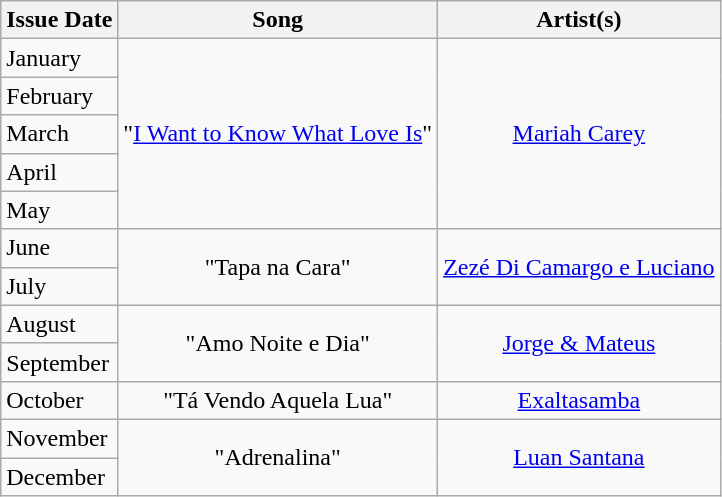<table class=wikitable>
<tr>
<th>Issue Date</th>
<th>Song</th>
<th>Artist(s)</th>
</tr>
<tr>
<td>January</td>
<td rowspan=5 align=center>"<a href='#'>I Want to Know What Love Is</a>"</td>
<td rowspan=5 align=center><a href='#'>Mariah Carey</a></td>
</tr>
<tr>
<td>February</td>
</tr>
<tr>
<td>March</td>
</tr>
<tr>
<td>April</td>
</tr>
<tr>
<td>May</td>
</tr>
<tr>
<td>June</td>
<td rowspan=2 align=center>"Tapa na Cara"</td>
<td rowspan=2 align=center><a href='#'>Zezé Di Camargo e Luciano</a></td>
</tr>
<tr>
<td>July</td>
</tr>
<tr>
<td>August</td>
<td rowspan=2 align=center>"Amo Noite e Dia"</td>
<td rowspan=2 align=center><a href='#'>Jorge & Mateus</a></td>
</tr>
<tr>
<td>September</td>
</tr>
<tr>
<td>October</td>
<td rowspan=1 align=center>"Tá Vendo Aquela Lua"</td>
<td rowspan=1 align=center><a href='#'>Exaltasamba</a></td>
</tr>
<tr>
<td>November</td>
<td rowspan=2 align=center>"Adrenalina"</td>
<td rowspan=2 align=center><a href='#'>Luan Santana</a></td>
</tr>
<tr>
<td>December</td>
</tr>
</table>
